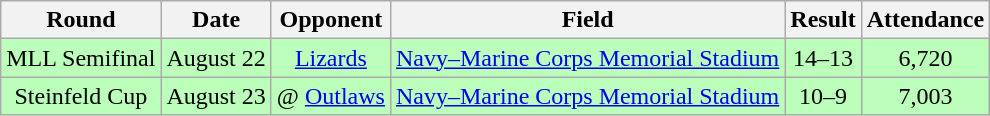<table class="wikitable">
<tr align="center">
<th>Round</th>
<th>Date</th>
<th>Opponent</th>
<th>Field</th>
<th>Result</th>
<th>Attendance</th>
</tr>
<tr align="center" bgcolor="bbffbb">
<td>MLL Semifinal</td>
<td>August 22</td>
<td><a href='#'>Lizards</a></td>
<td><a href='#'>Navy–Marine Corps Memorial Stadium</a></td>
<td>14–13</td>
<td>6,720</td>
</tr>
<tr align="center" bgcolor="bbffbb">
<td>Steinfeld Cup</td>
<td>August 23</td>
<td>@ <a href='#'>Outlaws</a></td>
<td><a href='#'>Navy–Marine Corps Memorial Stadium</a></td>
<td>10–9</td>
<td>7,003</td>
</tr>
</table>
